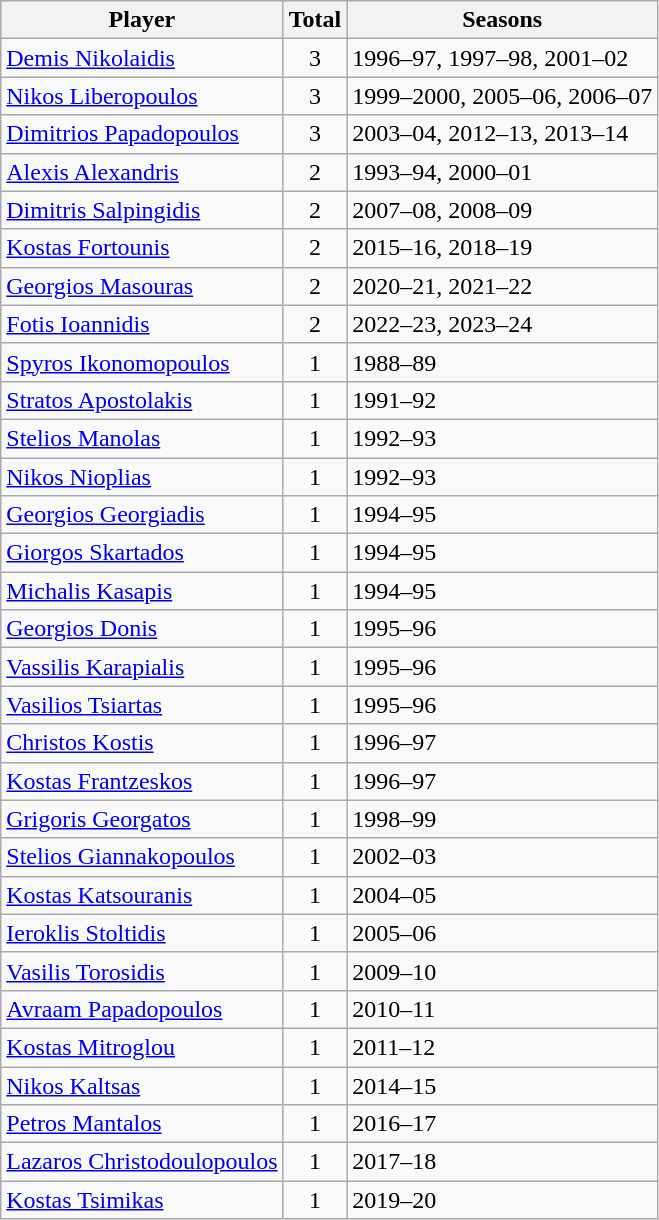<table class="wikitable" style="margin-right: 0;">
<tr text-align:center;">
<th>Player</th>
<th>Total</th>
<th>Seasons</th>
</tr>
<tr>
<td><a href='#'>Demis Nikolaidis</a></td>
<td align="center">3</td>
<td>1996–97, 1997–98, 2001–02</td>
</tr>
<tr>
<td><a href='#'>Nikos Liberopoulos</a></td>
<td align="center">3</td>
<td>1999–2000, 2005–06, 2006–07</td>
</tr>
<tr>
<td><a href='#'>Dimitrios Papadopoulos</a></td>
<td align="center">3</td>
<td>2003–04, 2012–13, 2013–14</td>
</tr>
<tr>
<td><a href='#'>Alexis Alexandris</a></td>
<td align="center">2</td>
<td>1993–94, 2000–01</td>
</tr>
<tr>
<td><a href='#'>Dimitris Salpingidis</a></td>
<td align="center">2</td>
<td>2007–08, 2008–09</td>
</tr>
<tr>
<td><a href='#'>Kostas Fortounis</a></td>
<td align="center">2</td>
<td>2015–16, 2018–19</td>
</tr>
<tr>
<td><a href='#'>Georgios Masouras</a></td>
<td align="center">2</td>
<td>2020–21, 2021–22</td>
</tr>
<tr>
<td><a href='#'>Fotis Ioannidis</a></td>
<td align="center">2</td>
<td>2022–23, 2023–24</td>
</tr>
<tr>
<td><a href='#'>Spyros Ikonomopoulos</a></td>
<td align="center">1</td>
<td>1988–89</td>
</tr>
<tr>
<td><a href='#'>Stratos Apostolakis</a></td>
<td align="center">1</td>
<td>1991–92</td>
</tr>
<tr>
<td><a href='#'>Stelios Manolas</a></td>
<td align="center">1</td>
<td>1992–93</td>
</tr>
<tr>
<td><a href='#'>Nikos Nioplias</a></td>
<td align="center">1</td>
<td>1992–93</td>
</tr>
<tr>
<td><a href='#'>Georgios Georgiadis</a></td>
<td align="center">1</td>
<td>1994–95</td>
</tr>
<tr>
<td><a href='#'>Giorgos Skartados</a></td>
<td align="center">1</td>
<td>1994–95</td>
</tr>
<tr>
<td><a href='#'>Michalis Kasapis</a></td>
<td align="center">1</td>
<td>1994–95</td>
</tr>
<tr>
<td><a href='#'>Georgios Donis</a></td>
<td align="center">1</td>
<td>1995–96</td>
</tr>
<tr>
<td><a href='#'>Vassilis Karapialis</a></td>
<td align="center">1</td>
<td>1995–96</td>
</tr>
<tr>
<td><a href='#'>Vasilios Tsiartas</a></td>
<td align="center">1</td>
<td>1995–96</td>
</tr>
<tr>
<td><a href='#'>Christos Kostis</a></td>
<td align="center">1</td>
<td>1996–97</td>
</tr>
<tr>
<td><a href='#'>Kostas Frantzeskos</a></td>
<td align="center">1</td>
<td>1996–97</td>
</tr>
<tr>
<td><a href='#'>Grigoris Georgatos</a></td>
<td align="center">1</td>
<td>1998–99</td>
</tr>
<tr>
<td><a href='#'>Stelios Giannakopoulos</a></td>
<td align="center">1</td>
<td>2002–03</td>
</tr>
<tr>
<td><a href='#'>Kostas Katsouranis</a></td>
<td align="center">1</td>
<td>2004–05</td>
</tr>
<tr>
<td><a href='#'>Ieroklis Stoltidis</a></td>
<td align="center">1</td>
<td>2005–06</td>
</tr>
<tr>
<td><a href='#'>Vasilis Torosidis</a></td>
<td align="center">1</td>
<td>2009–10</td>
</tr>
<tr>
<td><a href='#'>Avraam Papadopoulos</a></td>
<td align="center">1</td>
<td>2010–11</td>
</tr>
<tr>
<td><a href='#'>Kostas Mitroglou</a></td>
<td align="center">1</td>
<td>2011–12</td>
</tr>
<tr>
<td><a href='#'>Nikos Kaltsas</a></td>
<td align="center">1</td>
<td>2014–15</td>
</tr>
<tr>
<td><a href='#'>Petros Mantalos</a></td>
<td align="center">1</td>
<td>2016–17</td>
</tr>
<tr>
<td><a href='#'>Lazaros Christodoulopoulos</a></td>
<td align="center">1</td>
<td>2017–18</td>
</tr>
<tr>
<td><a href='#'>Kostas Tsimikas</a></td>
<td align="center">1</td>
<td>2019–20</td>
</tr>
</table>
